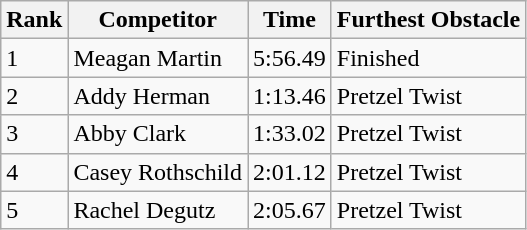<table class="wikitable sortable mw-collapsible">
<tr>
<th>Rank</th>
<th>Competitor</th>
<th>Time</th>
<th>Furthest Obstacle</th>
</tr>
<tr>
<td>1</td>
<td>Meagan Martin</td>
<td>5:56.49</td>
<td>Finished</td>
</tr>
<tr>
<td>2</td>
<td>Addy Herman</td>
<td>1:13.46</td>
<td>Pretzel Twist</td>
</tr>
<tr>
<td>3</td>
<td>Abby Clark</td>
<td>1:33.02</td>
<td>Pretzel Twist</td>
</tr>
<tr>
<td>4</td>
<td>Casey Rothschild</td>
<td>2:01.12</td>
<td>Pretzel Twist</td>
</tr>
<tr>
<td>5</td>
<td>Rachel Degutz</td>
<td>2:05.67</td>
<td>Pretzel Twist</td>
</tr>
</table>
